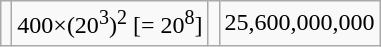<table class=wikitable style="text-align:right;">
<tr>
<td align=left></td>
<td>400×(20<sup>3</sup>)<sup>2</sup> [= 20<sup>8</sup>]</td>
<td></td>
<td>25,600,000,000</td>
</tr>
</table>
